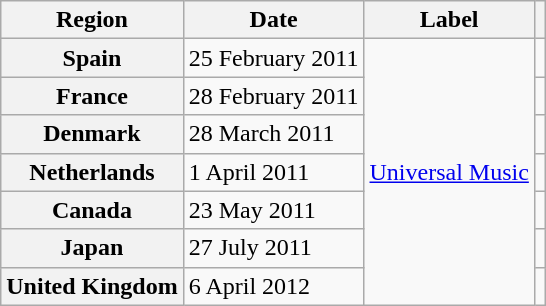<table class="wikitable plainrowheaders">
<tr>
<th scope="col">Region</th>
<th scope="col">Date</th>
<th scope="col">Label</th>
<th scope="col"></th>
</tr>
<tr>
<th scope="row">Spain</th>
<td>25 February 2011</td>
<td rowspan="7"><a href='#'>Universal Music</a></td>
<td style="text-align:center;"></td>
</tr>
<tr>
<th scope="row">France</th>
<td>28 February 2011</td>
<td style="text-align:center;"></td>
</tr>
<tr>
<th scope="row">Denmark</th>
<td>28 March 2011</td>
<td style="text-align:center;"></td>
</tr>
<tr>
<th scope="row">Netherlands</th>
<td>1 April 2011</td>
<td style="text-align:center;"></td>
</tr>
<tr>
<th scope="row">Canada</th>
<td>23 May 2011</td>
<td style="text-align:center;"></td>
</tr>
<tr>
<th scope="row">Japan</th>
<td>27 July 2011</td>
<td style="text-align:center;"></td>
</tr>
<tr>
<th scope="row">United Kingdom</th>
<td>6 April 2012</td>
<td style="text-align:center;"></td>
</tr>
</table>
